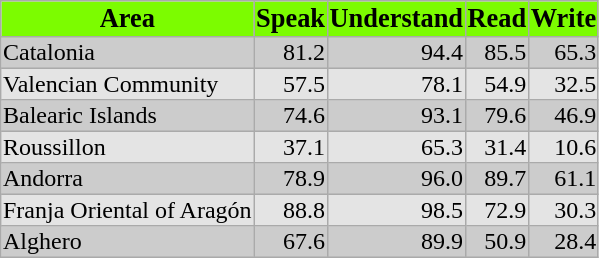<table style="margin: 0 0 0.5me 1.4me; border: 1px #aaa solid; border-collapse: collapse; float: center;" border=1>
<tr style="font-size:110%; color: black; background-color: lawngreen;">
<th>Area</th>
<th>Speak</th>
<th>Understand</th>
<th>Read</th>
<th>Write</th>
</tr>
<tr style="background-color:#CCCCCC;">
<td>Catalonia</td>
<td style="text-align: right;">81.2</td>
<td style="text-align: right;">94.4</td>
<td style="text-align: right;">85.5</td>
<td style="text-align: right;">65.3</td>
</tr>
<tr style="background-color:#E4E4E4;">
<td>Valencian Community</td>
<td style="text-align: right;">57.5</td>
<td style="text-align: right;">78.1</td>
<td style="text-align: right;">54.9</td>
<td style="text-align: right;">32.5</td>
</tr>
<tr style="background-color:#CCCCCC;">
<td>Balearic Islands</td>
<td style="text-align: right;">74.6</td>
<td style="text-align: right;">93.1</td>
<td style="text-align: right;">79.6</td>
<td style="text-align: right;">46.9</td>
</tr>
<tr style="background-color:#E4E4E4;">
<td>Roussillon</td>
<td style="text-align: right;">37.1</td>
<td style="text-align: right;">65.3</td>
<td style="text-align: right;">31.4</td>
<td style="text-align: right;">10.6</td>
</tr>
<tr style="background-color:#CCCCCC;">
<td>Andorra</td>
<td style="text-align: right;">78.9</td>
<td style="text-align: right;">96.0</td>
<td style="text-align: right;">89.7</td>
<td style="text-align: right;">61.1</td>
</tr>
<tr style="background-color:#E4E4E4;">
<td>Franja Oriental of Aragón</td>
<td style="text-align: right;">88.8</td>
<td style="text-align: right;">98.5</td>
<td style="text-align: right;">72.9</td>
<td style="text-align: right;">30.3</td>
</tr>
<tr style="background-color:#CCCCCC;">
<td>Alghero</td>
<td style="text-align: right;">67.6</td>
<td style="text-align: right;">89.9</td>
<td style="text-align: right;">50.9</td>
<td style="text-align: right;">28.4</td>
</tr>
</table>
